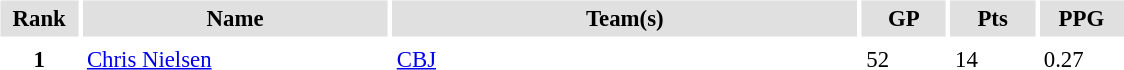<table id="Table3" cellspacing="3" cellpadding="3" style="font-size:95%;">
<tr style="text-align:center; background:#e0e0e0">
<th style="width:3em;">Rank</th>
<th style="width:13em;">Name</th>
<th style="width:20em;">Team(s)</th>
<th style="width:3.3em;">GP</th>
<th style="width:3.3em;">Pts</th>
<th style="width:3.3em;">PPG</th>
</tr>
<tr>
<th>1</th>
<td><a href='#'>Chris Nielsen</a></td>
<td><a href='#'>CBJ</a></td>
<td>52</td>
<td>14</td>
<td>0.27</td>
</tr>
</table>
